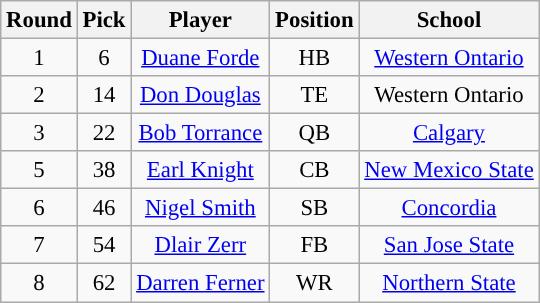<table class="wikitable" style="font-size: 95%;">
<tr>
<th scope="col">Round</th>
<th scope="col">Pick</th>
<th scope="col">Player</th>
<th scope="col">Position</th>
<th scope="col">School</th>
</tr>
<tr align="center">
<td align=center>1</td>
<td>6</td>
<td><a href='#'>Duane Forde</a></td>
<td>HB</td>
<td><a href='#'>Western Ontario</a></td>
</tr>
<tr align="center">
<td align=center>2</td>
<td>14</td>
<td><a href='#'>Don Douglas</a></td>
<td>TE</td>
<td>Western Ontario</td>
</tr>
<tr align="center">
<td align=center>3</td>
<td>22</td>
<td><a href='#'>Bob Torrance</a></td>
<td>QB</td>
<td><a href='#'>Calgary</a></td>
</tr>
<tr align="center">
<td align=center>5</td>
<td>38</td>
<td><a href='#'>Earl Knight</a></td>
<td>CB</td>
<td><a href='#'>New Mexico State</a></td>
</tr>
<tr align="center">
<td align=center>6</td>
<td>46</td>
<td><a href='#'>Nigel Smith</a></td>
<td>SB</td>
<td><a href='#'>Concordia</a></td>
</tr>
<tr align="center">
<td align=center>7</td>
<td>54</td>
<td><a href='#'>Dlair Zerr</a></td>
<td>FB</td>
<td><a href='#'>San Jose State</a></td>
</tr>
<tr align="center">
<td align=center>8</td>
<td>62</td>
<td><a href='#'>Darren Ferner</a></td>
<td>WR</td>
<td><a href='#'>Northern State</a></td>
</tr>
</table>
